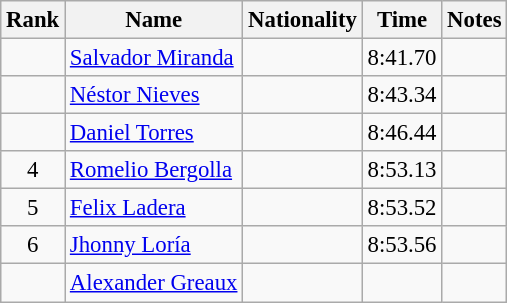<table class="wikitable sortable" style="text-align:center;font-size:95%">
<tr>
<th>Rank</th>
<th>Name</th>
<th>Nationality</th>
<th>Time</th>
<th>Notes</th>
</tr>
<tr>
<td></td>
<td align=left><a href='#'>Salvador Miranda</a></td>
<td align=left></td>
<td>8:41.70</td>
<td></td>
</tr>
<tr>
<td></td>
<td align=left><a href='#'>Néstor Nieves</a></td>
<td align=left></td>
<td>8:43.34</td>
<td></td>
</tr>
<tr>
<td></td>
<td align=left><a href='#'>Daniel Torres</a></td>
<td align=left></td>
<td>8:46.44</td>
<td></td>
</tr>
<tr>
<td>4</td>
<td align=left><a href='#'>Romelio Bergolla</a></td>
<td align=left></td>
<td>8:53.13</td>
<td></td>
</tr>
<tr>
<td>5</td>
<td align=left><a href='#'>Felix Ladera</a></td>
<td align=left></td>
<td>8:53.52</td>
<td></td>
</tr>
<tr>
<td>6</td>
<td align=left><a href='#'>Jhonny Loría</a></td>
<td align=left></td>
<td>8:53.56</td>
<td></td>
</tr>
<tr>
<td></td>
<td align=left><a href='#'>Alexander Greaux</a></td>
<td align=left></td>
<td></td>
<td></td>
</tr>
</table>
